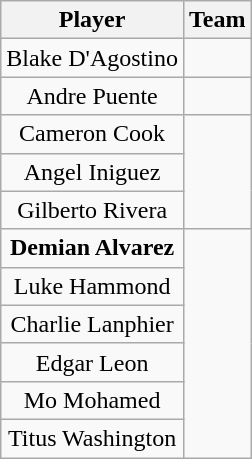<table class="wikitable" style="text-align: center;">
<tr>
<th>Player</th>
<th>Team</th>
</tr>
<tr>
<td>Blake D'Agostino</td>
<td></td>
</tr>
<tr>
<td>Andre Puente</td>
<td></td>
</tr>
<tr>
<td>Cameron Cook</td>
<td rowspan=3></td>
</tr>
<tr>
<td>Angel Iniguez</td>
</tr>
<tr>
<td>Gilberto Rivera</td>
</tr>
<tr>
<td><strong>Demian Alvarez</strong></td>
<td rowspan=6></td>
</tr>
<tr>
<td>Luke Hammond</td>
</tr>
<tr>
<td>Charlie Lanphier</td>
</tr>
<tr>
<td>Edgar Leon</td>
</tr>
<tr>
<td>Mo Mohamed</td>
</tr>
<tr>
<td>Titus Washington</td>
</tr>
</table>
